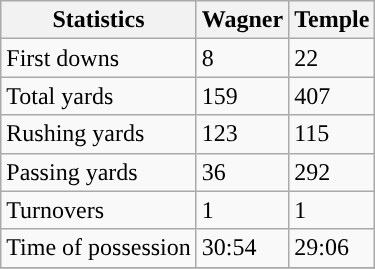<table class="wikitable">
<tr>
<th>Statistics</th>
<th>Wagner</th>
<th>Temple</th>
</tr>
<tr>
<td>First downs</td>
<td>8</td>
<td>22</td>
</tr>
<tr>
<td>Total yards</td>
<td>159</td>
<td>407</td>
</tr>
<tr>
<td>Rushing yards</td>
<td>123</td>
<td>115</td>
</tr>
<tr>
<td>Passing yards</td>
<td>36</td>
<td>292</td>
</tr>
<tr>
<td>Turnovers</td>
<td>1</td>
<td>1</td>
</tr>
<tr>
<td>Time of possession</td>
<td>30:54</td>
<td>29:06</td>
</tr>
<tr>
</tr>
</table>
